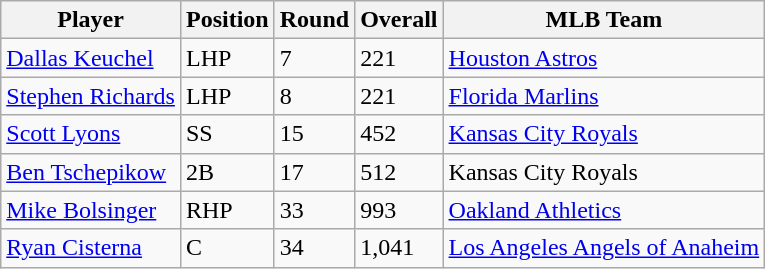<table class="wikitable">
<tr>
<th>Player</th>
<th>Position</th>
<th>Round</th>
<th>Overall</th>
<th>MLB Team</th>
</tr>
<tr>
<td><a href='#'>Dallas Keuchel</a></td>
<td>LHP</td>
<td>7</td>
<td>221</td>
<td><a href='#'>Houston Astros</a></td>
</tr>
<tr>
<td><a href='#'>Stephen Richards</a></td>
<td>LHP</td>
<td>8</td>
<td>221</td>
<td><a href='#'>Florida Marlins</a></td>
</tr>
<tr>
<td><a href='#'>Scott Lyons</a></td>
<td>SS</td>
<td>15</td>
<td>452</td>
<td><a href='#'>Kansas City Royals</a></td>
</tr>
<tr>
<td><a href='#'>Ben Tschepikow</a></td>
<td>2B</td>
<td>17</td>
<td>512</td>
<td>Kansas City Royals</td>
</tr>
<tr>
<td><a href='#'>Mike Bolsinger</a></td>
<td>RHP</td>
<td>33</td>
<td>993</td>
<td><a href='#'>Oakland Athletics</a></td>
</tr>
<tr>
<td><a href='#'>Ryan Cisterna</a></td>
<td>C</td>
<td>34</td>
<td>1,041</td>
<td><a href='#'>Los Angeles Angels of Anaheim</a></td>
</tr>
</table>
